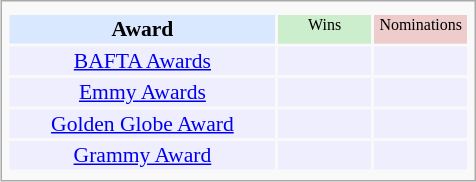<table class="infobox" style="width: 22em; text-align: left; font-size: 90%; vertical-align: middle;">
<tr>
<td colspan="3" style="text-align:center;"></td>
</tr>
<tr bgcolor=#D9E8FF style="text-align:center;">
<th style="vertical-align: middle;">Award</th>
<td style="background:#cceecc; font-size:8pt;" width="60px">Wins</td>
<td style="background:#eecccc; font-size:8pt;" width="60px">Nominations</td>
</tr>
<tr bgcolor=#eeeeff>
<td align="center"><a href='#'>BAFTA Awards</a></td>
<td></td>
<td></td>
</tr>
<tr bgcolor=#eeeeff>
<td align="center"><a href='#'>Emmy Awards</a></td>
<td></td>
<td></td>
</tr>
<tr bgcolor=#eeeeff>
<td align="center"><a href='#'>Golden Globe Award</a></td>
<td></td>
<td></td>
</tr>
<tr bgcolor=#eeeeff>
<td align="center"><a href='#'>Grammy Award</a></td>
<td></td>
<td></td>
</tr>
<tr bgcolor=#eeeeff>
</tr>
</table>
